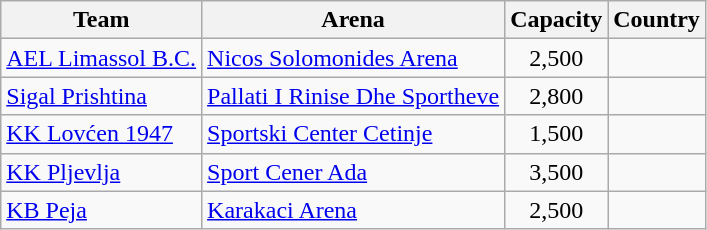<table class="wikitable">
<tr>
<th>Team</th>
<th>Arena</th>
<th>Capacity</th>
<th>Country</th>
</tr>
<tr>
<td><a href='#'>AEL Limassol B.C.</a></td>
<td><a href='#'>Nicos Solomonides Arena</a></td>
<td align=center>2,500</td>
<td></td>
</tr>
<tr>
<td><a href='#'>Sigal Prishtina</a></td>
<td><a href='#'>Pallati I Rinise Dhe Sportheve</a></td>
<td align=center>2,800</td>
<td></td>
</tr>
<tr>
<td><a href='#'>KK Lovćen 1947</a></td>
<td><a href='#'>Sportski Center Cetinje</a></td>
<td align=center>1,500</td>
<td></td>
</tr>
<tr>
<td><a href='#'>KK Pljevlja</a></td>
<td><a href='#'>Sport Cener Ada</a></td>
<td align=center>3,500</td>
<td></td>
</tr>
<tr>
<td><a href='#'>KB Peja</a></td>
<td><a href='#'>Karakaci Arena</a></td>
<td align=center>2,500</td>
<td></td>
</tr>
</table>
